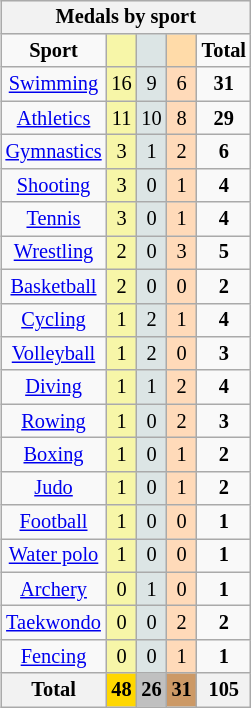<table class=wikitable style="font-size:85%; float:right;text-align:center">
<tr bgcolor=EFEFEF>
<th colspan=7>Medals by sport</th>
</tr>
<tr>
<td><strong>Sport</strong></td>
<td bgcolor=F7F6A8></td>
<td bgcolor=DCE5E5></td>
<td bgcolor=FFDBA9></td>
<td><strong>Total</strong></td>
</tr>
<tr>
<td><a href='#'>Swimming</a></td>
<td bgcolor=F7F6A8>16</td>
<td bgcolor=DCE5E5>9</td>
<td bgcolor=FFDAB9>6</td>
<td><strong>31</strong></td>
</tr>
<tr>
<td><a href='#'>Athletics</a></td>
<td bgcolor=F7F6A8>11</td>
<td bgcolor=DCE5E5>10</td>
<td bgcolor=FFDAB9>8</td>
<td><strong>29</strong></td>
</tr>
<tr>
<td><a href='#'>Gymnastics</a></td>
<td bgcolor=F7F6A8>3</td>
<td bgcolor=DCE5E5>1</td>
<td bgcolor=FFDAB9>2</td>
<td><strong>6</strong></td>
</tr>
<tr>
<td><a href='#'>Shooting</a></td>
<td bgcolor=F7F6A8>3</td>
<td bgcolor=DCE5E5>0</td>
<td bgcolor=FFDAB9>1</td>
<td><strong>4</strong></td>
</tr>
<tr>
<td><a href='#'>Tennis</a></td>
<td bgcolor=F7F6A8>3</td>
<td bgcolor=DCE5E5>0</td>
<td bgcolor=FFDAB9>1</td>
<td><strong>4</strong></td>
</tr>
<tr>
<td><a href='#'>Wrestling</a></td>
<td bgcolor=F7F6A8>2</td>
<td bgcolor=DCE5E5>0</td>
<td bgcolor=FFDAB9>3</td>
<td><strong>5</strong></td>
</tr>
<tr>
<td><a href='#'>Basketball</a></td>
<td bgcolor=F7F6A8>2</td>
<td bgcolor=DCE5E5>0</td>
<td bgcolor=FFDAB9>0</td>
<td><strong>2</strong></td>
</tr>
<tr>
<td><a href='#'>Cycling</a></td>
<td bgcolor=F7F6A8>1</td>
<td bgcolor=DCE5E5>2</td>
<td bgcolor=FFDAB9>1</td>
<td><strong>4</strong></td>
</tr>
<tr>
<td><a href='#'>Volleyball</a></td>
<td bgcolor=F7F6A8>1</td>
<td bgcolor=DCE5E5>2</td>
<td bgcolor=FFDAB9>0</td>
<td><strong>3</strong></td>
</tr>
<tr>
<td><a href='#'>Diving</a></td>
<td bgcolor=F7F6A8>1</td>
<td bgcolor=DCE5E5>1</td>
<td bgcolor=FFDAB9>2</td>
<td><strong>4</strong></td>
</tr>
<tr>
<td><a href='#'>Rowing</a></td>
<td bgcolor=F7F6A8>1</td>
<td bgcolor=DCE5E5>0</td>
<td bgcolor=FFDAB9>2</td>
<td><strong>3</strong></td>
</tr>
<tr>
<td><a href='#'>Boxing</a></td>
<td bgcolor=F7F6A8>1</td>
<td bgcolor=DCE5E5>0</td>
<td bgcolor=FFDAB9>1</td>
<td><strong>2</strong></td>
</tr>
<tr>
<td><a href='#'>Judo</a></td>
<td bgcolor=F7F6A8>1</td>
<td bgcolor=DCE5E5>0</td>
<td bgcolor=FFDAB9>1</td>
<td><strong>2</strong></td>
</tr>
<tr>
<td><a href='#'>Football</a></td>
<td bgcolor=F7F6A8>1</td>
<td bgcolor=DCE5E5>0</td>
<td bgcolor=FFDAB9>0</td>
<td><strong>1</strong></td>
</tr>
<tr>
<td><a href='#'>Water polo</a></td>
<td bgcolor=F7F6A8>1</td>
<td bgcolor=DCE5E5>0</td>
<td bgcolor=FFDAB9>0</td>
<td><strong>1</strong></td>
</tr>
<tr>
<td><a href='#'>Archery</a></td>
<td bgcolor=F7F6A8>0</td>
<td bgcolor=DCE5E5>1</td>
<td bgcolor=FFDAB9>0</td>
<td><strong>1</strong></td>
</tr>
<tr>
<td><a href='#'>Taekwondo</a></td>
<td bgcolor=F7F6A8>0</td>
<td bgcolor=DCE5E5>0</td>
<td bgcolor=FFDAB9>2</td>
<td><strong>2</strong></td>
</tr>
<tr>
<td><a href='#'>Fencing</a></td>
<td bgcolor=F7F6A8>0</td>
<td bgcolor=DCE5E5>0</td>
<td bgcolor=FFDAB9>1</td>
<td><strong>1</strong></td>
</tr>
<tr>
<th>Total</th>
<th style=background:gold>48</th>
<th style=background:silver>26</th>
<th style=background:#C96>31</th>
<th>105</th>
</tr>
</table>
